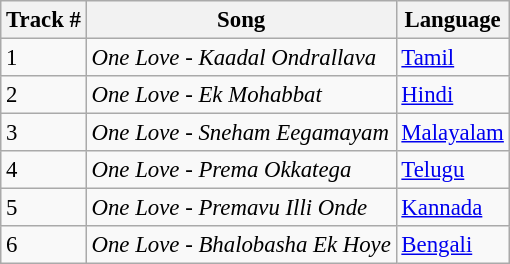<table class="wikitable" style="font-size:95%;">
<tr>
<th>Track #</th>
<th>Song</th>
<th>Language</th>
</tr>
<tr>
<td>1</td>
<td><em>One Love - Kaadal Ondrallava</em></td>
<td><a href='#'>Tamil</a></td>
</tr>
<tr>
<td>2</td>
<td><em>One Love - Ek Mohabbat</em></td>
<td><a href='#'>Hindi</a></td>
</tr>
<tr>
<td>3</td>
<td><em>One Love - Sneham Eegamayam</em></td>
<td><a href='#'>Malayalam</a></td>
</tr>
<tr>
<td>4</td>
<td><em>One Love - Prema Okkatega</em></td>
<td><a href='#'>Telugu</a></td>
</tr>
<tr>
<td>5</td>
<td><em>One Love - Premavu Illi Onde</em></td>
<td><a href='#'>Kannada</a></td>
</tr>
<tr>
<td>6</td>
<td><em>One Love - Bhalobasha Ek Hoye</em></td>
<td><a href='#'>Bengali</a></td>
</tr>
</table>
